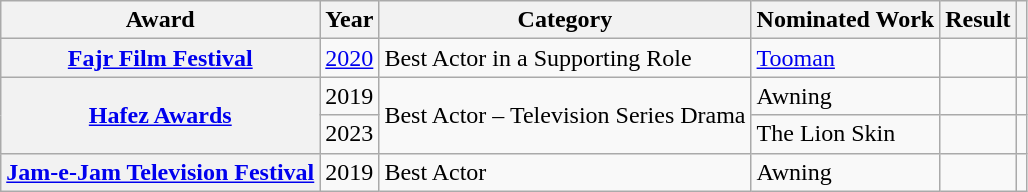<table class="wikitable plainrowheaders">
<tr>
<th scope="col">Award</th>
<th scope="col">Year</th>
<th scope="col">Category</th>
<th scope="col">Nominated Work</th>
<th scope="col">Result</th>
<th scope="col" class="unsortable"></th>
</tr>
<tr>
<th scope="row"><a href='#'>Fajr Film Festival</a></th>
<td><a href='#'>2020</a></td>
<td>Best Actor in a Supporting Role</td>
<td><a href='#'>Tooman</a></td>
<td></td>
<td></td>
</tr>
<tr>
<th rowspan="2" scope="row"><a href='#'>Hafez Awards</a></th>
<td>2019</td>
<td rowspan="2">Best Actor – Television Series Drama</td>
<td>Awning</td>
<td></td>
<td></td>
</tr>
<tr>
<td>2023</td>
<td>The Lion Skin</td>
<td></td>
<td></td>
</tr>
<tr>
<th scope="row"><a href='#'>Jam-e-Jam Television Festival</a></th>
<td>2019</td>
<td>Best Actor</td>
<td>Awning</td>
<td></td>
<td></td>
</tr>
</table>
